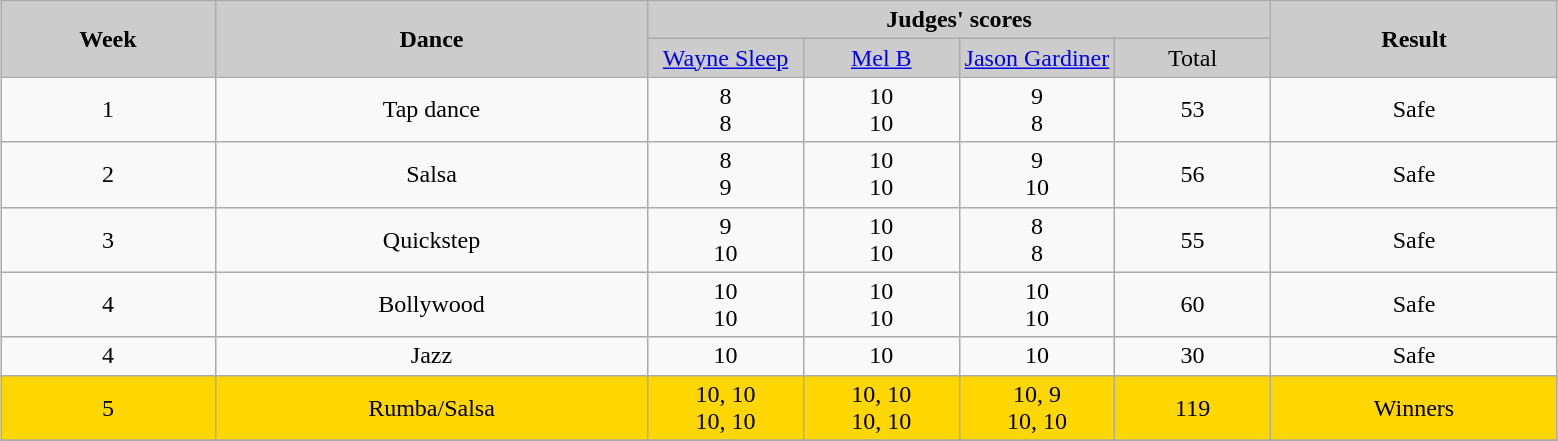<table class="wikitable" style="margin:auto;">
<tr style="text-align:Center; background:#ccc;">
<td rowspan=2><strong>Week</strong></td>
<td rowspan=2><strong>Dance</strong></td>
<td colspan=4><strong>Judges' scores</strong></td>
<td rowspan=2><strong>Result</strong></td>
</tr>
<tr style="text-align:center; background:#ccc;">
<td style="width:10%; "><a href='#'>Wayne Sleep</a></td>
<td style="width:10%; "><a href='#'>Mel B</a></td>
<td style="width:10%; "><a href='#'>Jason Gardiner</a></td>
<td style="width:10%; ">Total</td>
</tr>
<tr style="text-align:center">
<td>1</td>
<td>Tap dance</td>
<td>8<br>8</td>
<td>10<br>10</td>
<td>9<br>8</td>
<td>53</td>
<td>Safe</td>
</tr>
<tr style="text-align:center">
<td>2</td>
<td>Salsa</td>
<td>8<br>9</td>
<td>10<br>10</td>
<td>9<br>10</td>
<td>56</td>
<td>Safe</td>
</tr>
<tr style="text-align:center">
<td>3</td>
<td>Quickstep</td>
<td>9<br>10</td>
<td>10<br>10</td>
<td>8<br>8</td>
<td>55</td>
<td>Safe</td>
</tr>
<tr style="text-align:center">
<td>4</td>
<td>Bollywood</td>
<td>10<br>10</td>
<td>10<br>10</td>
<td>10<br>10</td>
<td>60</td>
<td>Safe</td>
</tr>
<tr style="text-align:center">
<td>4</td>
<td>Jazz</td>
<td>10</td>
<td>10</td>
<td>10</td>
<td>30</td>
<td>Safe</td>
</tr>
<tr style="text-align:center; background:gold;">
<td>5</td>
<td>Rumba/Salsa</td>
<td>10, 10<br>10, 10</td>
<td>10, 10<br>10, 10</td>
<td>10, 9<br>10, 10</td>
<td>119</td>
<td>Winners</td>
</tr>
<tr>
</tr>
</table>
